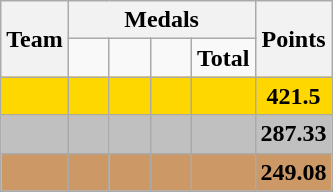<table class="wikitable" style="text-align:center;">
<tr>
<th rowspan=2>Team</th>
<th colspan=4>Medals</th>
<th rowspan=2>Points</th>
</tr>
<tr>
<td width=20px></td>
<td width=20px></td>
<td width=20px></td>
<td><strong>Total</strong></td>
</tr>
<tr bgcolor=gold>
<td align=left></td>
<td></td>
<td></td>
<td></td>
<td></td>
<td><strong>421.5</strong></td>
</tr>
<tr bgcolor=silver>
<td align=left></td>
<td></td>
<td></td>
<td></td>
<td></td>
<td><strong>287.33</strong></td>
</tr>
<tr bgcolor="CC9966">
<td align=left></td>
<td></td>
<td></td>
<td></td>
<td></td>
<td><strong>249.08</strong></td>
</tr>
<tr>
</tr>
<tr>
</tr>
</table>
